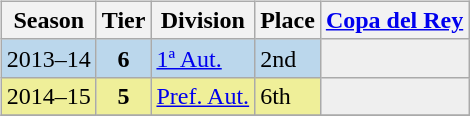<table>
<tr>
<td valign=top width=0%><br><table class="wikitable">
<tr style="background:#f0f6fa;">
<th>Season</th>
<th>Tier</th>
<th>Division</th>
<th>Place</th>
<th><a href='#'>Copa del Rey</a></th>
</tr>
<tr>
<td style="background:#BBD7EC;">2013–14</td>
<th style="background:#BBD7EC;">6</th>
<td style="background:#BBD7EC;"><a href='#'>1ª Aut.</a></td>
<td style="background:#BBD7EC;">2nd</td>
<th style="background:#efefef;"></th>
</tr>
<tr>
<td style="background:#EFEF99;">2014–15</td>
<th style="background:#EFEF99;">5</th>
<td style="background:#EFEF99;"><a href='#'>Pref. Aut.</a></td>
<td style="background:#EFEF99;">6th</td>
<th style="background:#efefef;"></th>
</tr>
<tr>
</tr>
</table>
</td>
</tr>
</table>
